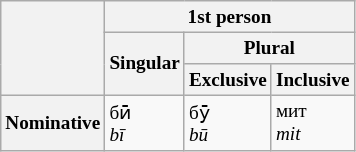<table class="wikitable" style="font-size:80%">
<tr>
<th rowspan="3"></th>
<th colspan="3">1st person</th>
</tr>
<tr>
<th rowspan="2">Singular</th>
<th colspan="2">Plural</th>
</tr>
<tr>
<th>Exclusive</th>
<th>Inclusive</th>
</tr>
<tr>
<th>Nominative</th>
<td>бӣ<br><em>bī</em></td>
<td>бӯ<br><em>bū</em></td>
<td>мит<br><em>mit</em></td>
</tr>
</table>
